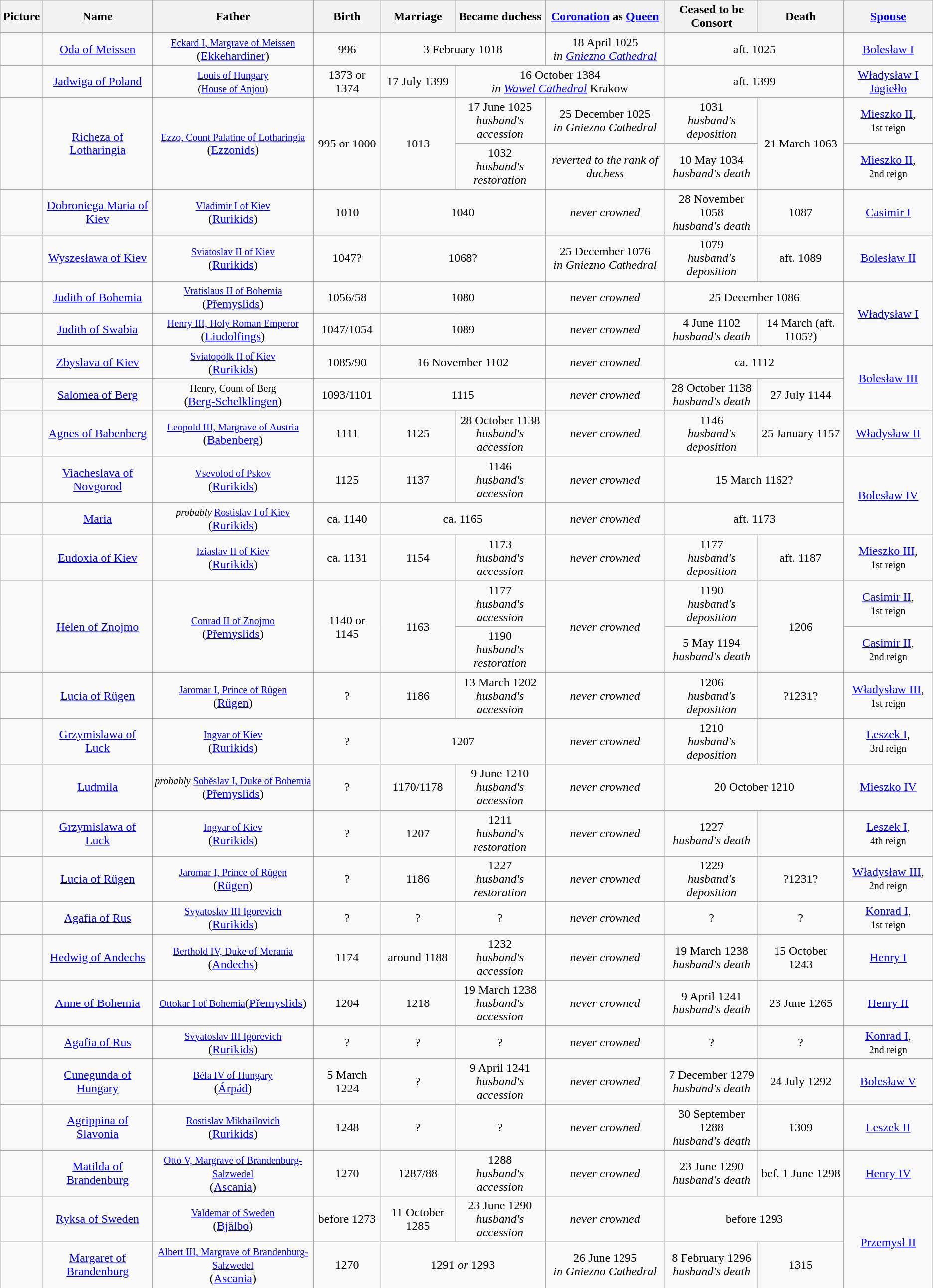<table class="wikitable" style="text-align: center;">
<tr>
<th>Picture</th>
<th>Name</th>
<th>Father</th>
<th>Birth</th>
<th>Marriage</th>
<th>Became duchess</th>
<th><a href='#'>Coronation</a> as <a href='#'>Queen</a></th>
<th>Ceased to be Consort</th>
<th>Death</th>
<th><a href='#'>Spouse</a></th>
</tr>
<tr>
<td></td>
<td><a href='#'>Oda of Meissen</a></td>
<td><small><a href='#'>Eckard I, Margrave of Meissen</a></small><br>(<a href='#'>Ekkehardiner</a>)</td>
<td> 996</td>
<td colspan="2">3 February 1018</td>
<td>18 April 1025<br><em>in <a href='#'>Gniezno Cathedral</a></em></td>
<td colspan="2">aft. 1025</td>
<td><a href='#'>Bolesław I</a></td>
</tr>
<tr>
<td></td>
<td><a href='#'>Jadwiga of Poland</a></td>
<td><small><a href='#'>Louis of Hungary</a><br>(<a href='#'>House of Anjou</a>)</small></td>
<td>1373 or 1374</td>
<td>17 July 1399</td>
<td colspan="2">16 October 1384<br><em>in <a href='#'>Wawel Cathedral</a></em> Krakow</td>
<td colspan="2">aft. 1399</td>
<td><a href='#'>Władysław I Jagiełło</a></td>
</tr>
<tr>
<td rowspan="2"></td>
<td rowspan="2"><a href='#'>Richeza of Lotharingia</a></td>
<td rowspan="2"><small><a href='#'>Ezzo, Count Palatine of Lotharingia</a></small><br>(<a href='#'>Ezzonids</a>)</td>
<td rowspan="2">995 or 1000</td>
<td rowspan="2">1013</td>
<td>17 June 1025<br><em>husband's accession</em></td>
<td>25 December 1025<br><em>in Gniezno Cathedral</em></td>
<td>1031<br><em>husband's deposition</em></td>
<td rowspan="2">21 March 1063</td>
<td><a href='#'>Mieszko II</a>,<br><small>1st reign</small></td>
</tr>
<tr>
<td>1032<br><em>husband's restoration</em></td>
<td><em>reverted to the rank of duchess</em></td>
<td>10 May 1034<br><em>husband's death</em></td>
<td><a href='#'>Mieszko II</a>,<br><small>2nd reign</small></td>
</tr>
<tr>
<td></td>
<td><a href='#'>Dobroniega Maria of Kiev</a></td>
<td><small><a href='#'>Vladimir I of Kiev</a></small><br>(<a href='#'>Rurikids</a>)</td>
<td>1010</td>
<td colspan="2">1040</td>
<td><em>never crowned</em></td>
<td>28 November 1058<br><em>husband's death</em></td>
<td>1087</td>
<td><a href='#'>Casimir I</a></td>
</tr>
<tr>
<td></td>
<td><a href='#'>Wyszesława of Kiev</a></td>
<td><small><a href='#'>Sviatoslav II of Kiev</a></small><br>(<a href='#'>Rurikids</a>)</td>
<td>1047?</td>
<td colspan="2">1068?</td>
<td>25 December 1076<br><em>in Gniezno Cathedral</em></td>
<td>1079<br><em>husband's deposition</em></td>
<td>aft. 1089</td>
<td><a href='#'>Bolesław II</a></td>
</tr>
<tr>
<td></td>
<td><a href='#'>Judith of Bohemia</a></td>
<td><small><a href='#'>Vratislaus II of Bohemia</a></small><br>(<a href='#'>Přemyslids</a>)</td>
<td>1056/58</td>
<td colspan="2">1080</td>
<td><em>never crowned</em></td>
<td colspan="2">25 December 1086</td>
<td rowspan="2"><a href='#'>Władysław I</a></td>
</tr>
<tr>
<td></td>
<td><a href='#'>Judith of Swabia</a></td>
<td><small><a href='#'>Henry III, Holy Roman Emperor</a></small><br>(<a href='#'>Liudolfings</a>)</td>
<td>1047/1054</td>
<td colspan="2">1089</td>
<td><em>never crowned</em></td>
<td>4 June 1102<br><em>husband's death</em></td>
<td>14 March (aft. 1105?)</td>
</tr>
<tr>
<td></td>
<td><a href='#'>Zbyslava of Kiev</a></td>
<td><small><a href='#'>Sviatopolk II of Kiev</a></small><br>(<a href='#'>Rurikids</a>)</td>
<td> 1085/90</td>
<td colspan="2">16 November 1102</td>
<td><em>never crowned</em></td>
<td colspan="2">ca. 1112</td>
<td rowspan="2"><a href='#'>Bolesław III</a></td>
</tr>
<tr>
<td></td>
<td><a href='#'>Salomea of Berg</a></td>
<td><small>Henry, Count of Berg</small><br>(<a href='#'>Berg-Schelklingen</a>)</td>
<td>1093/1101</td>
<td colspan="2">1115</td>
<td><em>never crowned</em></td>
<td>28 October 1138<br><em>husband's death</em></td>
<td>27 July 1144</td>
</tr>
<tr>
<td></td>
<td><a href='#'>Agnes of Babenberg</a></td>
<td><small><a href='#'>Leopold III, Margrave of Austria</a></small><br>(<a href='#'>Babenberg</a>)</td>
<td>1111</td>
<td>1125</td>
<td>28 October 1138<br><em>husband's accession</em></td>
<td><em>never crowned</em></td>
<td>1146<br><em>husband's deposition</em></td>
<td>25 January 1157</td>
<td><a href='#'>Władysław II</a></td>
</tr>
<tr>
<td></td>
<td><a href='#'>Viacheslava of Novgorod</a></td>
<td><small><a href='#'>Vsevolod of Pskov</a></small><br>(<a href='#'>Rurikids</a>)</td>
<td>1125</td>
<td>1137</td>
<td>1146<br><em>husband's accession</em></td>
<td><em>never crowned</em></td>
<td colspan="2">15 March 1162?</td>
<td rowspan="2"><a href='#'>Bolesław IV</a></td>
</tr>
<tr>
<td></td>
<td><a href='#'>Maria</a></td>
<td><small><em>probably</em> <a href='#'>Rostislav I of Kiev</a></small><br>(<a href='#'>Rurikids</a>)</td>
<td>ca. 1140</td>
<td colspan="2">ca. 1165</td>
<td><em>never crowned</em></td>
<td colspan="2">aft. 1173</td>
</tr>
<tr>
<td></td>
<td><a href='#'>Eudoxia of Kiev</a></td>
<td><small><a href='#'>Iziaslav II of Kiev</a></small><br>(<a href='#'>Rurikids</a>)</td>
<td>ca. 1131</td>
<td>1154</td>
<td>1173<br><em>husband's accession</em></td>
<td><em>never crowned</em></td>
<td>1177<br><em>husband's deposition</em></td>
<td>aft. 1187</td>
<td><a href='#'>Mieszko III</a>,<br><small>1st reign</small></td>
</tr>
<tr>
<td rowspan="2"></td>
<td rowspan="2"><a href='#'>Helen of Znojmo</a></td>
<td rowspan="2"><small><a href='#'>Conrad II of Znojmo</a></small><br>(<a href='#'>Přemyslids</a>)</td>
<td rowspan="2">1140 or 1145</td>
<td rowspan="2">1163</td>
<td>1177<br><em>husband's accession</em></td>
<td rowspan="2"><em>never crowned</em></td>
<td>1190<br><em>husband's deposition</em></td>
<td rowspan="2">1206</td>
<td><a href='#'>Casimir II</a>,<br><small>1st reign</small></td>
</tr>
<tr>
<td>1190<br><em>husband's restoration</em></td>
<td>5 May 1194<br><em>husband's death</em></td>
<td><a href='#'>Casimir II</a>,<br><small>2nd reign</small></td>
</tr>
<tr>
<td></td>
<td><a href='#'>Lucia of Rügen</a></td>
<td><small><a href='#'>Jaromar I, Prince of Rügen</a></small><br>(<a href='#'>Rügen</a>)</td>
<td>?</td>
<td>1186</td>
<td>13 March 1202<br><em>husband's accession</em></td>
<td><em>never crowned</em></td>
<td>1206<br><em>husband's deposition</em></td>
<td>?1231?</td>
<td><a href='#'>Władysław III</a>,<br><small>1st reign</small></td>
</tr>
<tr>
<td></td>
<td><a href='#'>Grzymislawa of Luck</a></td>
<td><small><a href='#'>Ingvar of Kiev</a></small><br>(<a href='#'>Rurikids</a>)</td>
<td>?</td>
<td colspan="2">1207</td>
<td><em>never crowned</em></td>
<td>1210<br><em>husband's deposition</em></td>
<td></td>
<td><a href='#'>Leszek I</a>,<br><small>3rd reign</small></td>
</tr>
<tr>
<td></td>
<td><a href='#'>Ludmila</a></td>
<td><small><em>probably</em> <a href='#'>Soběslav I, Duke of Bohemia</a></small><br>(<a href='#'>Přemyslids</a>)</td>
<td>?</td>
<td>1170/1178</td>
<td>9 June 1210<br><em>husband's accession</em></td>
<td><em>never crowned</em></td>
<td colspan="2">20 October 1210</td>
<td><a href='#'>Mieszko IV</a></td>
</tr>
<tr>
<td></td>
<td><a href='#'>Grzymislawa of Luck</a></td>
<td><small><a href='#'>Ingvar of Kiev</a></small><br>(<a href='#'>Rurikids</a>)</td>
<td>?</td>
<td>1207</td>
<td>1211<br><em>husband's restoration</em></td>
<td><em>never crowned</em></td>
<td>1227<br><em>husband's death</em></td>
<td></td>
<td><a href='#'>Leszek I</a>,<br><small>4th reign</small></td>
</tr>
<tr>
<td></td>
<td><a href='#'>Lucia of Rügen</a></td>
<td><small><a href='#'>Jaromar I, Prince of Rügen</a></small><br>(<a href='#'>Rügen</a>)</td>
<td>?</td>
<td>1186</td>
<td>1227<br><em>husband's restoration</em></td>
<td><em>never crowned</em></td>
<td>1229<br><em>husband's deposition</em></td>
<td>?1231?</td>
<td><a href='#'>Władysław III</a>,<br><small>2nd reign</small></td>
</tr>
<tr>
<td></td>
<td><a href='#'>Agafia of Rus</a></td>
<td><small><a href='#'>Svyatoslav III Igorevich</a></small><br>(<a href='#'>Rurikids</a>)</td>
<td>?</td>
<td>?</td>
<td>?</td>
<td><em>never crowned</em></td>
<td>?</td>
<td>?</td>
<td><a href='#'>Konrad I</a>,<br><small>1st reign</small></td>
</tr>
<tr>
<td></td>
<td><a href='#'>Hedwig of Andechs</a></td>
<td><small><a href='#'>Berthold IV, Duke of Merania</a></small><br>(<a href='#'>Andechs</a>)</td>
<td>1174</td>
<td>around 1188</td>
<td>1232<br><em>husband's accession</em></td>
<td><em>never crowned</em></td>
<td>19 March 1238<br><em>husband's death</em></td>
<td>15 October 1243</td>
<td><a href='#'>Henry I</a></td>
</tr>
<tr>
<td></td>
<td><a href='#'>Anne of Bohemia</a></td>
<td><small><a href='#'>Ottokar I of Bohemia</a></small>(<a href='#'>Přemyslids</a>)</td>
<td>1204</td>
<td>1218</td>
<td>19 March 1238<br><em>husband's accession</em></td>
<td><em>never crowned</em></td>
<td>9 April 1241<br><em>husband's death</em></td>
<td>23 June 1265</td>
<td><a href='#'>Henry II</a></td>
</tr>
<tr>
<td></td>
<td><a href='#'>Agafia of Rus</a></td>
<td><small><a href='#'>Svyatoslav III Igorevich</a></small><br>(<a href='#'>Rurikids</a>)</td>
<td>?</td>
<td>?</td>
<td>?</td>
<td><em>never crowned</em></td>
<td>?</td>
<td>?</td>
<td><a href='#'>Konrad I</a>,<br><small>2nd reign</small></td>
</tr>
<tr>
<td></td>
<td><a href='#'>Cunegunda of Hungary</a></td>
<td><small><a href='#'>Béla IV of Hungary</a></small><br>(<a href='#'>Árpád</a>)</td>
<td>5 March 1224</td>
<td>?</td>
<td>9 April 1241<br><em>husband's accession</em></td>
<td><em>never crowned</em></td>
<td>7 December 1279<br><em>husband's death</em></td>
<td>24 July 1292</td>
<td><a href='#'>Bolesław V</a></td>
</tr>
<tr>
<td></td>
<td><a href='#'>Agrippina of Slavonia</a></td>
<td><small><a href='#'>Rostislav Mikhailovich</a></small><br>(<a href='#'>Rurikids</a>)</td>
<td>1248</td>
<td>?</td>
<td>?</td>
<td><em>never crowned</em></td>
<td>30 September 1288<br><em>husband's death</em></td>
<td>1309</td>
<td><a href='#'>Leszek II</a></td>
</tr>
<tr>
<td></td>
<td><a href='#'>Matilda of Brandenburg</a></td>
<td><small><a href='#'>Otto V, Margrave of Brandenburg-Salzwedel</a></small><br>(<a href='#'>Ascania</a>)</td>
<td>1270</td>
<td>1287/88</td>
<td>1288<br><em>husband's accession</em></td>
<td><em>never crowned</em></td>
<td>23 June 1290<br><em>husband's death</em></td>
<td>bef. 1 June 1298</td>
<td><a href='#'>Henry IV</a></td>
</tr>
<tr>
<td></td>
<td><a href='#'>Ryksa of Sweden</a></td>
<td><small><a href='#'>Valdemar of Sweden</a></small><br>(<a href='#'>Bjälbo</a>)</td>
<td>before 1273</td>
<td>11 October 1285</td>
<td>23 June 1290<br><em>husband's accession</em></td>
<td><em>never crowned</em></td>
<td colspan="2">before 1293</td>
<td rowspan="2"><a href='#'>Przemysł II</a></td>
</tr>
<tr>
<td></td>
<td><a href='#'>Margaret of Brandenburg</a></td>
<td><small><a href='#'>Albert III, Margrave of Brandenburg-Salzwedel</a></small><br>(<a href='#'>Ascania</a>)</td>
<td>1270</td>
<td colspan="2">1291 <em>or</em> 1293</td>
<td>26 June 1295<br><em>in Gniezno Cathedral</em></td>
<td>8 February 1296<br><em>husband's death</em></td>
<td>1315</td>
</tr>
<tr>
</tr>
</table>
